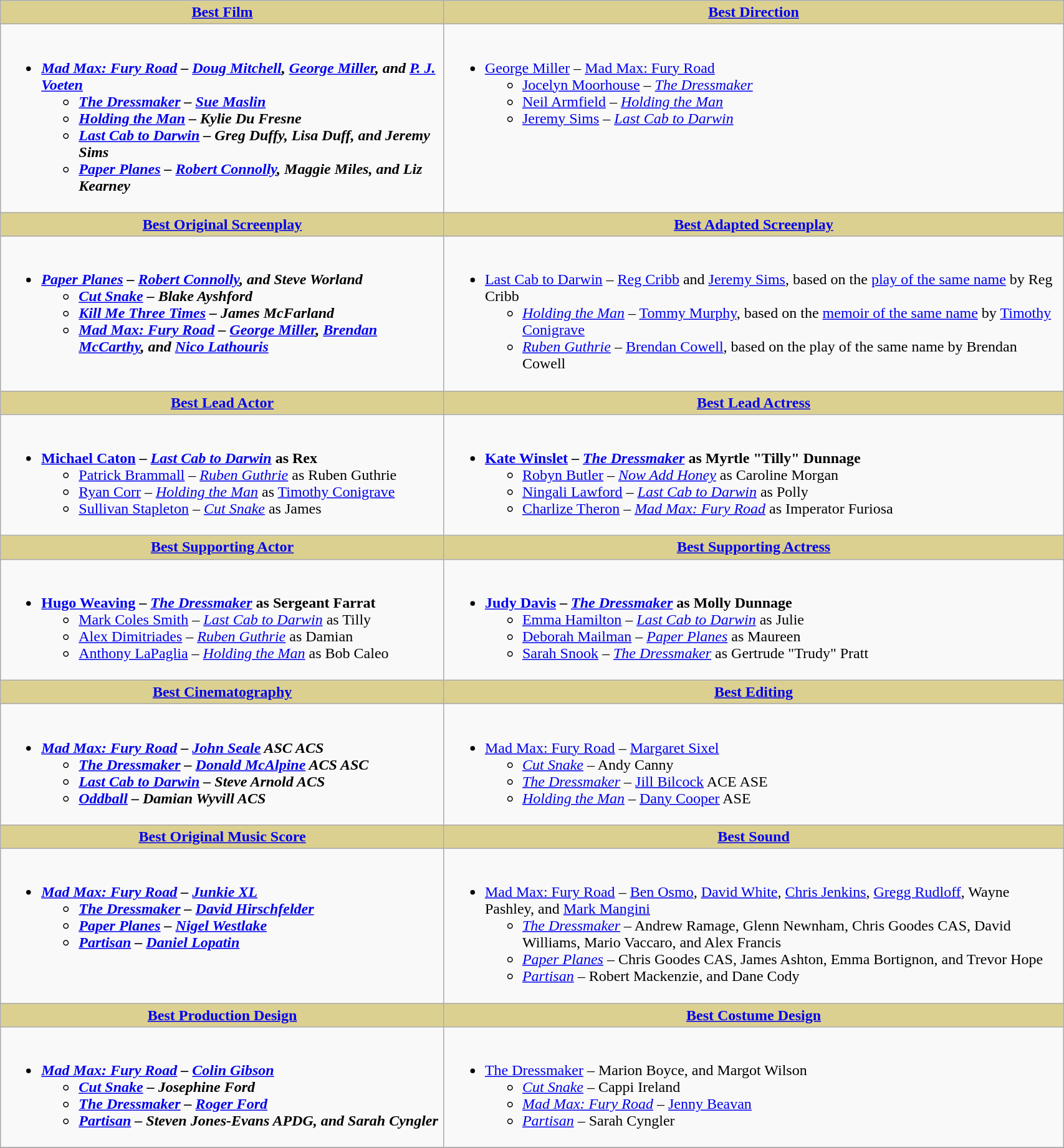<table class=wikitable style="width:90%">
<tr>
<th style="background:#DBD090;" ! style="width:50%"><a href='#'>Best Film</a></th>
<th style="background:#DBD090;" ! style="width:50%"><a href='#'>Best Direction</a></th>
</tr>
<tr>
<td valign="top"><br><ul><li><strong><em><a href='#'>Mad Max: Fury Road</a><em> – <a href='#'>Doug Mitchell</a>, <a href='#'>George Miller</a>, and <a href='#'>P. J. Voeten</a><strong><ul><li></em><a href='#'>The Dressmaker</a><em> – <a href='#'>Sue Maslin</a></li><li></em><a href='#'>Holding the Man</a><em> – Kylie Du Fresne</li><li></em><a href='#'>Last Cab to Darwin</a><em> – Greg Duffy, Lisa Duff, and Jeremy Sims</li><li></em><a href='#'>Paper Planes</a><em> – <a href='#'>Robert Connolly</a>, Maggie Miles, and Liz Kearney</li></ul></li></ul></td>
<td valign="top"><br><ul><li></strong><a href='#'>George Miller</a> – </em><a href='#'>Mad Max: Fury Road</a></em></strong><ul><li><a href='#'>Jocelyn Moorhouse</a> – <em><a href='#'>The Dressmaker</a></em></li><li><a href='#'>Neil Armfield</a> – <em><a href='#'>Holding the Man</a></em></li><li><a href='#'>Jeremy Sims</a> – <em><a href='#'>Last Cab to Darwin</a></em></li></ul></li></ul></td>
</tr>
<tr>
<th style="background:#DBD090;" ! style="width="50%"><a href='#'>Best Original Screenplay</a></th>
<th style="background:#DBD090;" ! style="width="50%"><a href='#'>Best Adapted Screenplay</a></th>
</tr>
<tr>
<td valign="top"><br><ul><li><strong><em><a href='#'>Paper Planes</a><em> – <a href='#'>Robert Connolly</a>, and Steve Worland<strong><ul><li></em><a href='#'>Cut Snake</a><em> – Blake Ayshford</li><li></em><a href='#'>Kill Me Three Times</a><em> – James McFarland</li><li></em><a href='#'>Mad Max: Fury Road</a><em> – <a href='#'>George Miller</a>, <a href='#'>Brendan McCarthy</a>, and <a href='#'>Nico Lathouris</a></li></ul></li></ul></td>
<td valign="top"><br><ul><li></em></strong><a href='#'>Last Cab to Darwin</a></em> – <a href='#'>Reg Cribb</a> and <a href='#'>Jeremy Sims</a></strong>, based on the <a href='#'>play of the same name</a> by Reg Cribb<ul><li><em><a href='#'>Holding the Man</a></em> – <a href='#'>Tommy Murphy</a>, based on the <a href='#'>memoir of the same name</a> by <a href='#'>Timothy Conigrave</a></li><li><em><a href='#'>Ruben Guthrie</a></em> – <a href='#'>Brendan Cowell</a>, based on the play of the same name by Brendan Cowell</li></ul></li></ul></td>
</tr>
<tr>
<th style="background:#DBD090;" ! style="width="50%"><a href='#'>Best Lead Actor</a></th>
<th style="background:#DBD090;" ! style="width="50%"><a href='#'>Best Lead Actress</a></th>
</tr>
<tr>
<td valign="top"><br><ul><li><strong><a href='#'>Michael Caton</a> – <em><a href='#'>Last Cab to Darwin</a></em> as Rex</strong><ul><li><a href='#'>Patrick Brammall</a> – <em><a href='#'>Ruben Guthrie</a></em> as Ruben Guthrie</li><li><a href='#'>Ryan Corr</a> – <em><a href='#'>Holding the Man</a></em> as <a href='#'>Timothy Conigrave</a></li><li><a href='#'>Sullivan Stapleton</a> – <em><a href='#'>Cut Snake</a></em> as James</li></ul></li></ul></td>
<td valign="top"><br><ul><li><strong><a href='#'>Kate Winslet</a> – <em><a href='#'>The Dressmaker</a></em> as Myrtle "Tilly" Dunnage</strong><ul><li><a href='#'>Robyn Butler</a> – <em><a href='#'>Now Add Honey</a></em> as Caroline Morgan</li><li><a href='#'>Ningali Lawford</a> – <em><a href='#'>Last Cab to Darwin</a></em> as Polly</li><li><a href='#'>Charlize Theron</a> – <em><a href='#'>Mad Max: Fury Road</a></em> as Imperator Furiosa</li></ul></li></ul></td>
</tr>
<tr>
<th style="background:#DBD090;" ! style="width="50%"><a href='#'>Best Supporting Actor</a></th>
<th style="background:#DBD090;" ! style="width="50%"><a href='#'>Best Supporting Actress</a></th>
</tr>
<tr>
<td valign="top"><br><ul><li><strong><a href='#'>Hugo Weaving</a> – <em><a href='#'>The Dressmaker</a></em> as Sergeant Farrat</strong><ul><li><a href='#'>Mark Coles Smith</a> – <em><a href='#'>Last Cab to Darwin</a></em> as Tilly</li><li><a href='#'>Alex Dimitriades</a> – <em><a href='#'>Ruben Guthrie</a></em> as Damian</li><li><a href='#'>Anthony LaPaglia</a> – <em><a href='#'>Holding the Man</a></em> as Bob Caleo</li></ul></li></ul></td>
<td valign="top"><br><ul><li><strong><a href='#'>Judy Davis</a> – <em><a href='#'>The Dressmaker</a></em> as Molly Dunnage</strong><ul><li><a href='#'>Emma Hamilton</a> – <em><a href='#'>Last Cab to Darwin</a></em> as Julie</li><li><a href='#'>Deborah Mailman</a> – <em><a href='#'>Paper Planes</a></em> as Maureen</li><li><a href='#'>Sarah Snook</a> – <em><a href='#'>The Dressmaker</a></em> as Gertrude "Trudy" Pratt</li></ul></li></ul></td>
</tr>
<tr>
<th style="background:#DBD090;" ! style="width="50%"><a href='#'>Best Cinematography</a></th>
<th style="background:#DBD090;" ! style="width="50%"><a href='#'>Best Editing</a></th>
</tr>
<tr>
<td valign="top"><br><ul><li><strong><em><a href='#'>Mad Max: Fury Road</a><em> – <a href='#'>John Seale</a> ASC ACS<strong><ul><li></em><a href='#'>The Dressmaker</a><em> – <a href='#'>Donald McAlpine</a> ACS ASC</li><li></em><a href='#'>Last Cab to Darwin</a><em> – Steve Arnold ACS</li><li></em><a href='#'>Oddball</a><em> – Damian Wyvill ACS</li></ul></li></ul></td>
<td valign="top"><br><ul><li></em></strong><a href='#'>Mad Max: Fury Road</a></em> – <a href='#'>Margaret Sixel</a></strong><ul><li><em><a href='#'>Cut Snake</a></em> – Andy Canny</li><li><em><a href='#'>The Dressmaker</a></em> – <a href='#'>Jill Bilcock</a> ACE ASE</li><li><em><a href='#'>Holding the Man</a></em> – <a href='#'>Dany Cooper</a> ASE</li></ul></li></ul></td>
</tr>
<tr>
<th style="background:#DBD090;" ! style="width="50%"><a href='#'>Best Original Music Score</a></th>
<th style="background:#DBD090;" ! style="width="50%"><a href='#'>Best Sound</a></th>
</tr>
<tr>
<td valign="top"><br><ul><li><strong><em><a href='#'>Mad Max: Fury Road</a><em> – <a href='#'>Junkie XL</a><strong><ul><li></em><a href='#'>The Dressmaker</a><em> – <a href='#'>David Hirschfelder</a></li><li></em><a href='#'>Paper Planes</a><em> – <a href='#'>Nigel Westlake</a></li><li></em><a href='#'>Partisan</a><em> – <a href='#'>Daniel Lopatin</a></li></ul></li></ul></td>
<td valign="top"><br><ul><li></em></strong><a href='#'>Mad Max: Fury Road</a></em> – <a href='#'>Ben Osmo</a>, <a href='#'>David White</a>, <a href='#'>Chris Jenkins</a>, <a href='#'>Gregg Rudloff</a>, Wayne Pashley, and <a href='#'>Mark Mangini</a></strong><ul><li><em><a href='#'>The Dressmaker</a></em> – Andrew Ramage, Glenn Newnham, Chris Goodes CAS, David Williams, Mario Vaccaro, and Alex Francis</li><li><em><a href='#'>Paper Planes</a></em> – Chris Goodes CAS, James Ashton, Emma Bortignon, and Trevor Hope</li><li><em><a href='#'>Partisan</a></em> – Robert Mackenzie, and Dane Cody</li></ul></li></ul></td>
</tr>
<tr>
<th style="background:#DBD090;" ! style="width="50%"><a href='#'>Best Production Design</a></th>
<th style="background:#DBD090;" ! style="width="50%"><a href='#'>Best Costume Design</a></th>
</tr>
<tr>
<td valign="top"><br><ul><li><strong><em><a href='#'>Mad Max: Fury Road</a><em> – <a href='#'>Colin Gibson</a><strong><ul><li></em><a href='#'>Cut Snake</a><em> – Josephine Ford</li><li></em><a href='#'>The Dressmaker</a><em> – <a href='#'>Roger Ford</a></li><li></em><a href='#'>Partisan</a><em> – Steven Jones-Evans APDG, and Sarah Cyngler</li></ul></li></ul></td>
<td valign="top"><br><ul><li></em></strong><a href='#'>The Dressmaker</a></em> – Marion Boyce, and Margot Wilson</strong><ul><li><em><a href='#'>Cut Snake</a></em> – Cappi Ireland</li><li><em><a href='#'>Mad Max: Fury Road</a></em> – <a href='#'>Jenny Beavan</a></li><li><em><a href='#'>Partisan</a></em> – Sarah Cyngler</li></ul></li></ul></td>
</tr>
<tr>
</tr>
</table>
